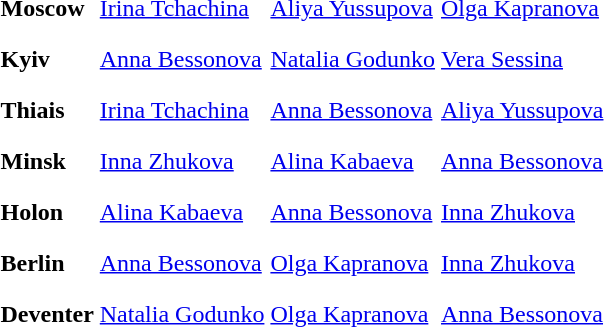<table>
<tr>
<th scope=row style="text-align:left">Moscow</th>
<td style="height:30px;"> <a href='#'>Irina Tchachina</a></td>
<td style="height:30px;"> <a href='#'>Aliya Yussupova</a></td>
<td style="height:30px;"> <a href='#'>Olga Kapranova</a></td>
</tr>
<tr>
<th scope=row style="text-align:left">Kyiv</th>
<td style="height:30px;"> <a href='#'>Anna Bessonova</a></td>
<td style="height:30px;"> <a href='#'>Natalia Godunko</a></td>
<td style="height:30px;"> <a href='#'>Vera Sessina</a></td>
</tr>
<tr>
<th scope=row style="text-align:left">Thiais</th>
<td style="height:30px;"> <a href='#'>Irina Tchachina</a></td>
<td style="height:30px;"> <a href='#'>Anna Bessonova</a></td>
<td style="height:30px;"> <a href='#'>Aliya Yussupova</a></td>
</tr>
<tr>
<th scope=row style="text-align:left">Minsk</th>
<td style="height:30px;"> <a href='#'>Inna Zhukova</a></td>
<td style="height:30px;"> <a href='#'>Alina Kabaeva</a></td>
<td style="height:30px;"> <a href='#'>Anna Bessonova</a></td>
</tr>
<tr>
<th scope=row style="text-align:left">Holon</th>
<td style="height:30px;"> <a href='#'>Alina Kabaeva</a></td>
<td style="height:30px;"> <a href='#'>Anna Bessonova</a></td>
<td style="height:30px;"> <a href='#'>Inna Zhukova</a></td>
</tr>
<tr>
<th scope=row style="text-align:left">Berlin</th>
<td style="height:30px;"> <a href='#'>Anna Bessonova</a></td>
<td style="height:30px;"> <a href='#'>Olga Kapranova</a></td>
<td style="height:30px;"> <a href='#'>Inna Zhukova</a></td>
</tr>
<tr>
<th scope=row style="text-align:left">Deventer</th>
<td style="height:30px;"> <a href='#'>Natalia Godunko</a></td>
<td style="height:30px;"> <a href='#'>Olga Kapranova</a></td>
<td style="height:30px;"> <a href='#'>Anna Bessonova</a></td>
</tr>
<tr>
</tr>
</table>
